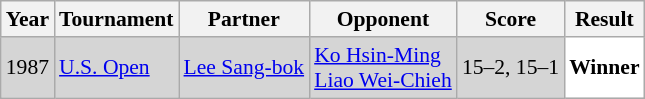<table class="sortable wikitable" style="font-size: 90%;">
<tr>
<th>Year</th>
<th>Tournament</th>
<th>Partner</th>
<th>Opponent</th>
<th>Score</th>
<th>Result</th>
</tr>
<tr style="background:#D5D5D5">
<td align="center">1987</td>
<td><a href='#'>U.S. Open</a></td>
<td> <a href='#'>Lee Sang-bok</a></td>
<td> <a href='#'>Ko Hsin-Ming</a><br> <a href='#'>Liao Wei-Chieh</a></td>
<td>15–2, 15–1</td>
<td style="text-align:left; background:white"> <strong>Winner</strong></td>
</tr>
</table>
